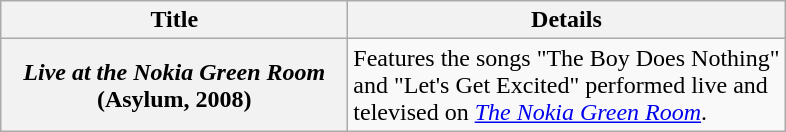<table class="wikitable plainrowheaders">
<tr>
<th style="width:14em;">Title</th>
<th>Details</th>
</tr>
<tr>
<th scope="row"><em>Live at the Nokia Green Room</em><br>(Asylum, 2008)</th>
<td>Features the songs "The Boy Does Nothing"<br> and "Let's Get Excited" performed live and<br> televised on <em><a href='#'>The Nokia Green Room</a></em>.</td>
</tr>
</table>
